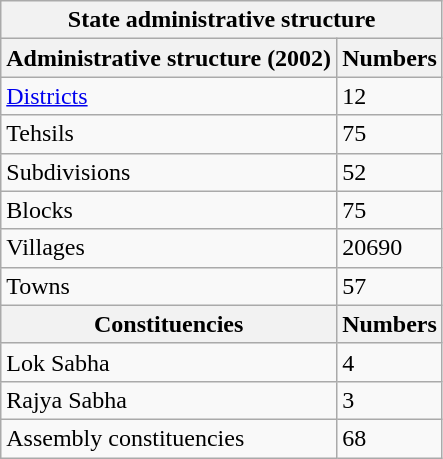<table class="wikitable">
<tr>
<th colspan=2>State administrative structure</th>
</tr>
<tr>
<th>Administrative structure (2002)</th>
<th>Numbers</th>
</tr>
<tr>
<td><a href='#'>Districts</a></td>
<td>12</td>
</tr>
<tr>
<td>Tehsils</td>
<td>75</td>
</tr>
<tr>
<td>Subdivisions</td>
<td>52</td>
</tr>
<tr 90>
<td>Blocks</td>
<td>75</td>
</tr>
<tr>
<td>Villages</td>
<td>20690</td>
</tr>
<tr>
<td>Towns</td>
<td>57</td>
</tr>
<tr>
<th>Constituencies</th>
<th>Numbers</th>
</tr>
<tr>
<td>Lok Sabha</td>
<td>4</td>
</tr>
<tr>
<td>Rajya Sabha</td>
<td>3</td>
</tr>
<tr>
<td>Assembly constituencies</td>
<td>68</td>
</tr>
</table>
